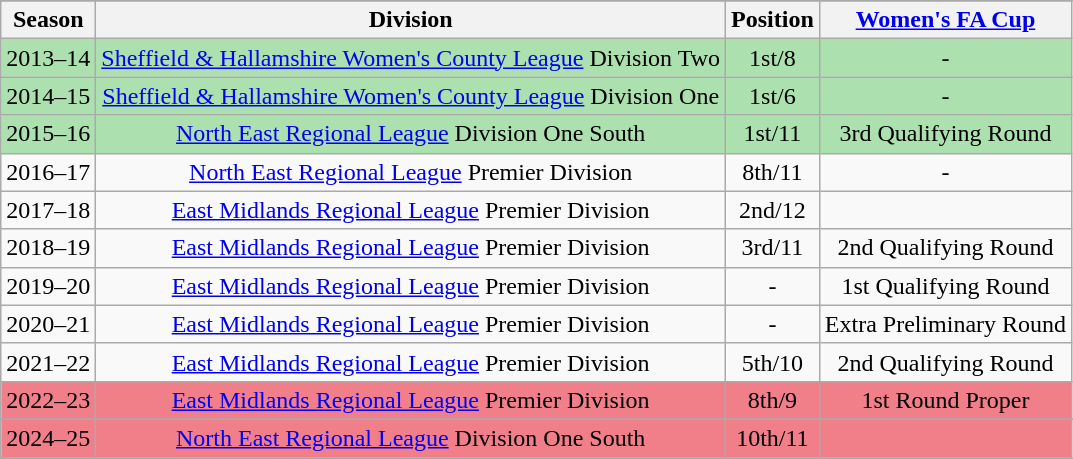<table class="wikitable collapsible" style="text-align:center;">
<tr>
</tr>
<tr>
<th>Season</th>
<th>Division</th>
<th>Position</th>
<th><a href='#'>Women's FA Cup</a></th>
</tr>
<tr bgcolor="#ACE1AF">
<td>2013–14</td>
<td><a href='#'>Sheffield & Hallamshire Women's County League</a> Division Two</td>
<td>1st/8</td>
<td>-</td>
</tr>
<tr bgcolor="#ACE1AF">
<td>2014–15</td>
<td><a href='#'>Sheffield & Hallamshire Women's County League</a> Division One</td>
<td>1st/6</td>
<td>-</td>
</tr>
<tr bgcolor="#ACE1AF">
<td>2015–16</td>
<td><a href='#'>North East Regional League</a> Division One South</td>
<td>1st/11</td>
<td>3rd Qualifying Round</td>
</tr>
<tr>
<td>2016–17</td>
<td><a href='#'>North East Regional League</a> Premier Division</td>
<td>8th/11</td>
<td>-</td>
</tr>
<tr>
<td>2017–18</td>
<td><a href='#'>East Midlands Regional League</a> Premier Division</td>
<td>2nd/12</td>
<td></td>
</tr>
<tr>
<td>2018–19</td>
<td><a href='#'>East Midlands Regional League</a> Premier Division</td>
<td>3rd/11</td>
<td>2nd Qualifying Round</td>
</tr>
<tr>
<td>2019–20</td>
<td><a href='#'>East Midlands Regional League</a> Premier Division</td>
<td>-</td>
<td>1st Qualifying Round</td>
</tr>
<tr>
<td>2020–21</td>
<td><a href='#'>East Midlands Regional League</a> Premier Division</td>
<td>-</td>
<td>Extra Preliminary Round</td>
</tr>
<tr>
<td>2021–22</td>
<td><a href='#'>East Midlands Regional League</a> Premier Division</td>
<td>5th/10</td>
<td>2nd Qualifying Round</td>
</tr>
<tr bgcolor="#f07f8a">
<td>2022–23</td>
<td><a href='#'>East Midlands Regional League</a> Premier Division</td>
<td>8th/9</td>
<td>1st Round Proper</td>
</tr>
<tr>
</tr>
<tr bgcolor="#f07f8a">
<td>2024–25</td>
<td><a href='#'>North East Regional League</a> Division One South</td>
<td>10th/11</td>
<td></td>
</tr>
<tr>
</tr>
</table>
